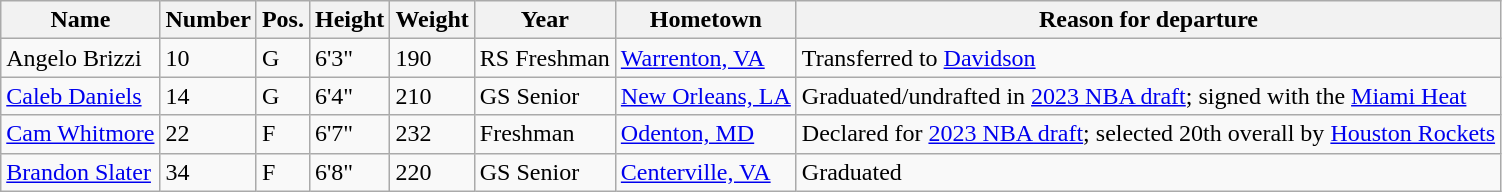<table class="wikitable sortable" border="1">
<tr>
<th>Name</th>
<th>Number</th>
<th>Pos.</th>
<th>Height</th>
<th>Weight</th>
<th>Year</th>
<th>Hometown</th>
<th class="unsortable">Reason for departure</th>
</tr>
<tr>
<td>Angelo Brizzi</td>
<td>10</td>
<td>G</td>
<td>6'3"</td>
<td>190</td>
<td>RS Freshman</td>
<td><a href='#'>Warrenton, VA</a></td>
<td>Transferred to <a href='#'>Davidson</a></td>
</tr>
<tr>
<td><a href='#'>Caleb Daniels</a></td>
<td>14</td>
<td>G</td>
<td>6'4"</td>
<td>210</td>
<td>GS Senior</td>
<td><a href='#'>New Orleans, LA</a></td>
<td>Graduated/undrafted in <a href='#'>2023 NBA draft</a>; signed with the <a href='#'>Miami Heat</a></td>
</tr>
<tr>
<td><a href='#'>Cam Whitmore</a></td>
<td>22</td>
<td>F</td>
<td>6'7"</td>
<td>232</td>
<td>Freshman</td>
<td><a href='#'>Odenton, MD</a></td>
<td>Declared for <a href='#'>2023 NBA draft</a>; selected 20th overall by <a href='#'>Houston Rockets</a></td>
</tr>
<tr>
<td><a href='#'>Brandon Slater</a></td>
<td>34</td>
<td>F</td>
<td>6'8"</td>
<td>220</td>
<td>GS Senior</td>
<td><a href='#'>Centerville, VA</a></td>
<td>Graduated</td>
</tr>
</table>
